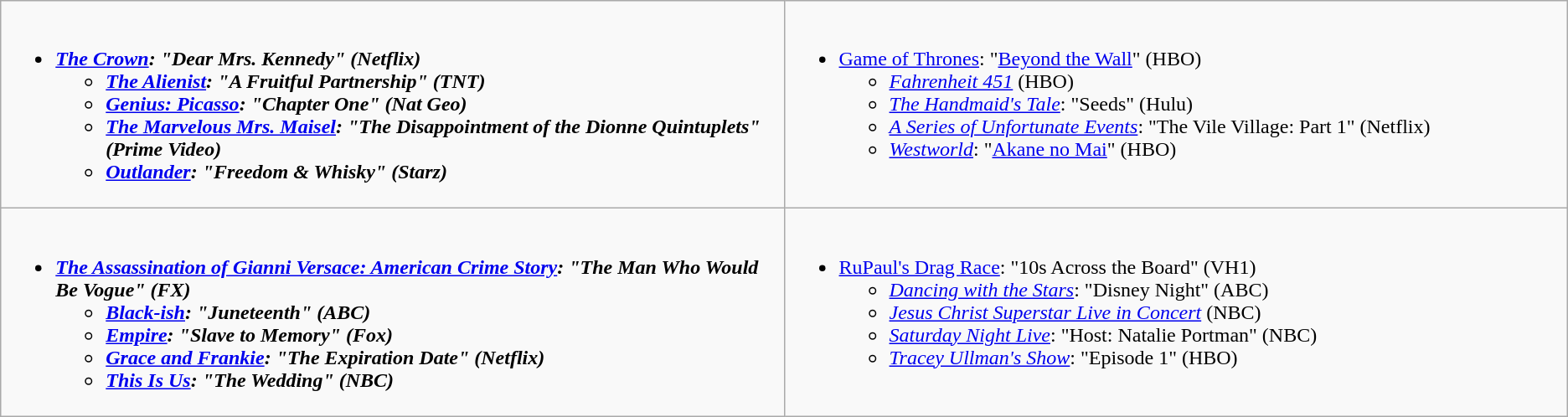<table class="wikitable">
<tr>
<td style="vertical-align:top;" width="50%"><br><ul><li><strong><em><a href='#'>The Crown</a><em>: "Dear Mrs. Kennedy" (Netflix)<strong><ul><li></em><a href='#'>The Alienist</a><em>: "A Fruitful Partnership" (TNT)</li><li></em><a href='#'>Genius: Picasso</a><em>: "Chapter One" (Nat Geo)</li><li></em><a href='#'>The Marvelous Mrs. Maisel</a><em>: "The Disappointment of the Dionne Quintuplets" (Prime Video)</li><li></em><a href='#'>Outlander</a><em>: "Freedom & Whisky" (Starz)</li></ul></li></ul></td>
<td style="vertical-align:top;" width="50%"><br><ul><li></em></strong><a href='#'>Game of Thrones</a></em>: "<a href='#'>Beyond the Wall</a>" (HBO)</strong><ul><li><em><a href='#'>Fahrenheit 451</a></em> (HBO)</li><li><em><a href='#'>The Handmaid's Tale</a></em>: "Seeds" (Hulu)</li><li><em><a href='#'>A Series of Unfortunate Events</a></em>: "The Vile Village: Part 1" (Netflix)</li><li><em><a href='#'>Westworld</a></em>: "<a href='#'>Akane no Mai</a>" (HBO)</li></ul></li></ul></td>
</tr>
<tr>
<td style="vertical-align:top;" width="50%"><br><ul><li><strong><em><a href='#'>The Assassination of Gianni Versace: American Crime Story</a><em>: "The Man Who Would Be Vogue" (FX)<strong><ul><li></em><a href='#'>Black-ish</a><em>: "Juneteenth" (ABC)</li><li></em><a href='#'>Empire</a><em>: "Slave to Memory" (Fox)</li><li></em><a href='#'>Grace and Frankie</a><em>: "The Expiration Date" (Netflix)</li><li></em><a href='#'>This Is Us</a><em>: "The Wedding" (NBC)</li></ul></li></ul></td>
<td style="vertical-align:top;" width="50%"><br><ul><li></em></strong><a href='#'>RuPaul's Drag Race</a></em>: "10s Across the Board" (VH1)</strong><ul><li><em><a href='#'>Dancing with the Stars</a></em>: "Disney Night" (ABC)</li><li><em><a href='#'>Jesus Christ Superstar Live in Concert</a></em> (NBC)</li><li><em><a href='#'>Saturday Night Live</a></em>: "Host: Natalie Portman" (NBC)</li><li><em><a href='#'>Tracey Ullman's Show</a></em>: "Episode 1" (HBO)</li></ul></li></ul></td>
</tr>
</table>
